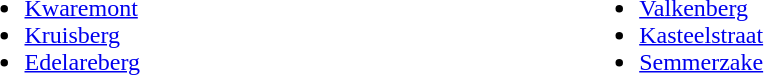<table width=65%>
<tr>
<td valign=top align=left width=25%><br><ul><li><a href='#'>Kwaremont</a></li><li><a href='#'>Kruisberg</a></li><li><a href='#'>Edelareberg</a></li></ul></td>
<td valign=top align=left width=25%><br><ul><li><a href='#'>Valkenberg</a></li><li><a href='#'>Kasteelstraat</a></li><li><a href='#'>Semmerzake</a></li></ul></td>
</tr>
</table>
